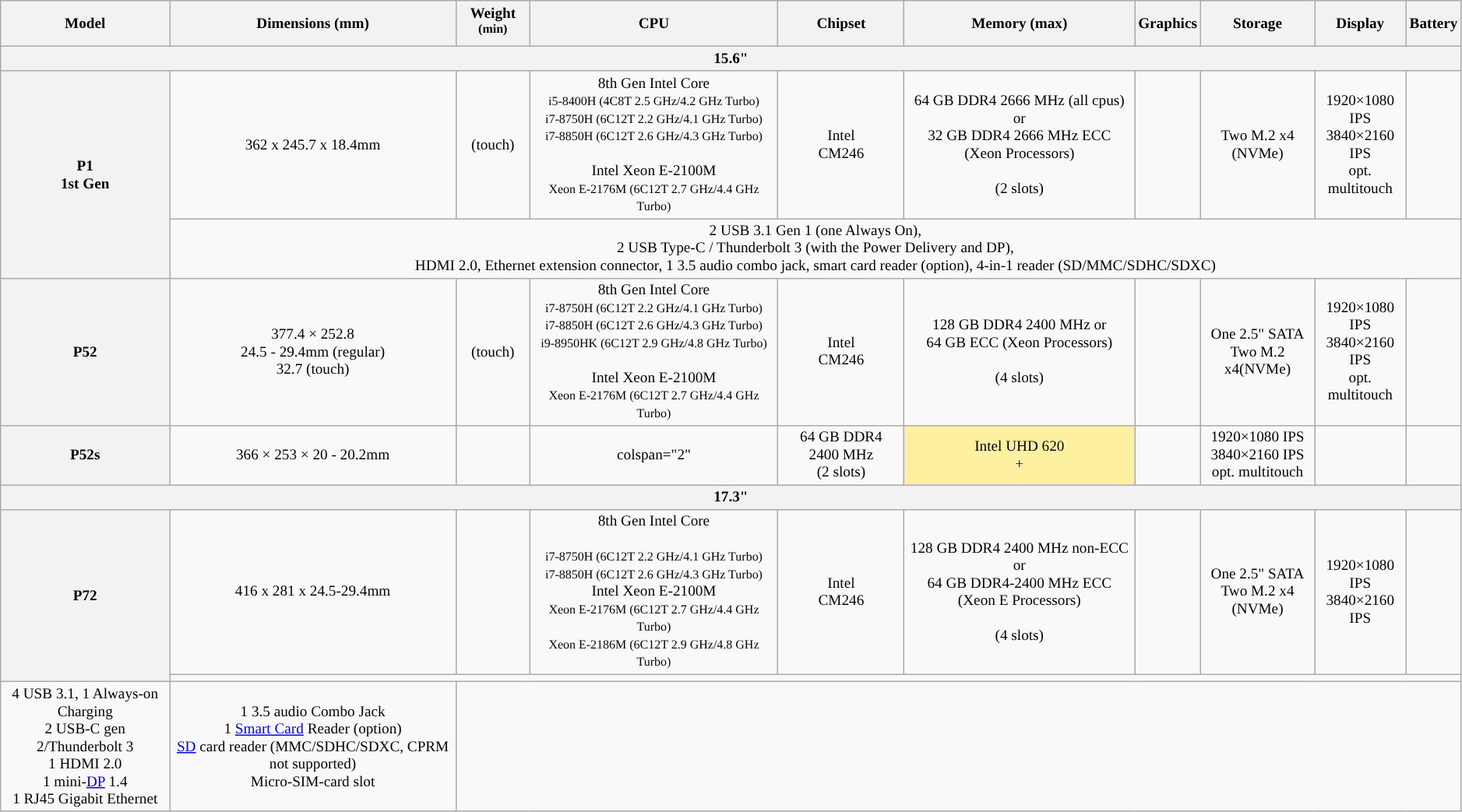<table class="wikitable" style="font-size: 80%; text-align: center; min-width: 80%;">
<tr>
<th>Model</th>
<th>Dimensions (mm)</th>
<th>Weight <sup>(min)</sup></th>
<th style="width:17%">CPU</th>
<th>Chipset</th>
<th>Memory (max)</th>
<th>Graphics</th>
<th>Storage</th>
<th>Display</th>
<th>Battery</th>
</tr>
<tr>
<th colspan="10">15.6"</th>
</tr>
<tr>
<th rowspan="2">P1<br>1st Gen</th>
<td>362 x 245.7 x 18.4mm</td>
<td> (touch)</td>
<td style="background:">8th Gen Intel Core<br><small> i5-8400H (4C8T 2.5 GHz/4.2 GHz Turbo)<br> i7-8750H (6C12T 2.2 GHz/4.1 GHz Turbo)<br> i7-8850H (6C12T 2.6 GHz/4.3 GHz Turbo)<br></small><br>Intel Xeon E-2100M <br><small> Xeon E-2176M (6C12T 2.7 GHz/4.4 GHz Turbo)</small></td>
<td>Intel<br>CM246</td>
<td style="background:">64 GB DDR4 2666 MHz (all cpus) or<br>32 GB DDR4 2666 MHz ECC (Xeon Processors)<br><br>(2 slots)</td>
<td></td>
<td style="background:">Two M.2 x4 (NVMe)</td>
<td style="background:">1920×1080 IPS<br>3840×2160 IPS<br>opt. multitouch</td>
<td></td>
</tr>
<tr>
<td colspan="9">2 USB 3.1 Gen 1 (one Always On),<br>2 USB Type-C / Thunderbolt 3 (with the Power Delivery and DP),<br>HDMI 2.0, Ethernet extension connector, 1 3.5 audio combo jack,
smart card reader (option), 4-in-1 reader (SD/MMC/SDHC/SDXC)</td>
</tr>
<tr>
<th rowspan="1">P52</th>
<td>377.4 × 252.8<br>24.5 - 29.4mm (regular) <br>32.7 (touch)</td>
<td> (touch)</td>
<td style="background:">8th Gen Intel Core<br><small> i7-8750H (6C12T 2.2 GHz/4.1 GHz Turbo)<br> i7-8850H (6C12T 2.6 GHz/4.3 GHz Turbo)<br>i9-8950HK (6C12T 2.9 GHz/4.8 GHz Turbo)<br></small><br>Intel Xeon E-2100M <br><small> Xeon E-2176M (6C12T 2.7 GHz/4.4 GHz Turbo)</small></td>
<td>Intel<br>CM246</td>
<td style="background:">128 GB DDR4 2400 MHz or<br>64 GB ECC (Xeon Processors)<br><br> (4 slots)</td>
<td></td>
<td style="background:">One 2.5" SATA<br>Two M.2 x4(NVMe)</td>
<td style="background:">1920×1080 IPS<br>3840×2160 IPS<br>opt. multitouch</td>
<td></td>
</tr>
<tr>
<th rowspan="1">P52s</th>
<td>366 × 253 × 20 - 20.2mm</td>
<td></td>
<td>colspan="2" </td>
<td style="background:">64 GB DDR4 2400 MHz<br>(2 slots)</td>
<td style="background:#fdf1a1;">Intel UHD 620 <br>+</td>
<td></td>
<td style="background:">1920×1080 IPS<br>3840×2160 IPS<br>opt. multitouch</td>
<td></td>
</tr>
<tr>
<th colspan="10">17.3"</th>
</tr>
<tr>
<th rowspan="2">P72</th>
<td>416 x 281 x 24.5-29.4mm</td>
<td></td>
<td style="background:">8th Gen Intel Core<br><br><small> i7-8750H (6C12T 2.2 GHz/4.1 GHz Turbo)<br> i7-8850H (6C12T 2.6 GHz/4.3 GHz Turbo)<br></small>
Intel Xeon E-2100M<br>
<small> Xeon E-2176M (6C12T 2.7 GHz/4.4 GHz Turbo)<br> Xeon E-2186M (6C12T 2.9 GHz/4.8 GHz Turbo)<br></small></td>
<td>Intel<br>CM246</td>
<td style="background:">128 GB DDR4 2400 MHz non-ECC or<br>64 GB DDR4-2400 MHz ECC (Xeon E Processors)<br><br>(4 slots)</td>
<td></td>
<td style="background:">One 2.5" SATA<br>Two M.2 x4 (NVMe)</td>
<td style="background:">1920×1080 IPS<br>3840×2160 IPS</td>
<td></td>
</tr>
<tr>
<td colspan="9"></td>
</tr>
<tr>
<td>4 USB 3.1, 1 Always-on Charging<br> 2 USB-C gen 2/Thunderbolt 3<br> 1 HDMI 2.0<br> 1 mini-<a href='#'>DP</a> 1.4<br> 1 RJ45 Gigabit Ethernet<br></td>
<td>1 3.5 audio Combo Jack<br> 1 <a href='#'>Smart Card</a> Reader (option)<br> <a href='#'>SD</a> card reader (MMC/SDHC/SDXC, CPRM not supported)<br> Micro-SIM-card slot<br>	</td>
</tr>
</table>
